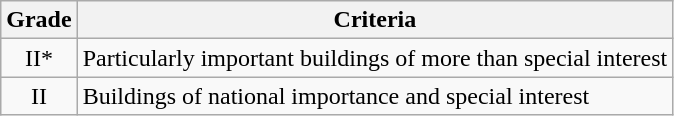<table class="wikitable">
<tr>
<th>Grade</th>
<th>Criteria</th>
</tr>
<tr>
<td align="center" >II*</td>
<td>Particularly important buildings of more than special interest</td>
</tr>
<tr>
<td align="center" >II</td>
<td>Buildings of national importance and special interest</td>
</tr>
</table>
